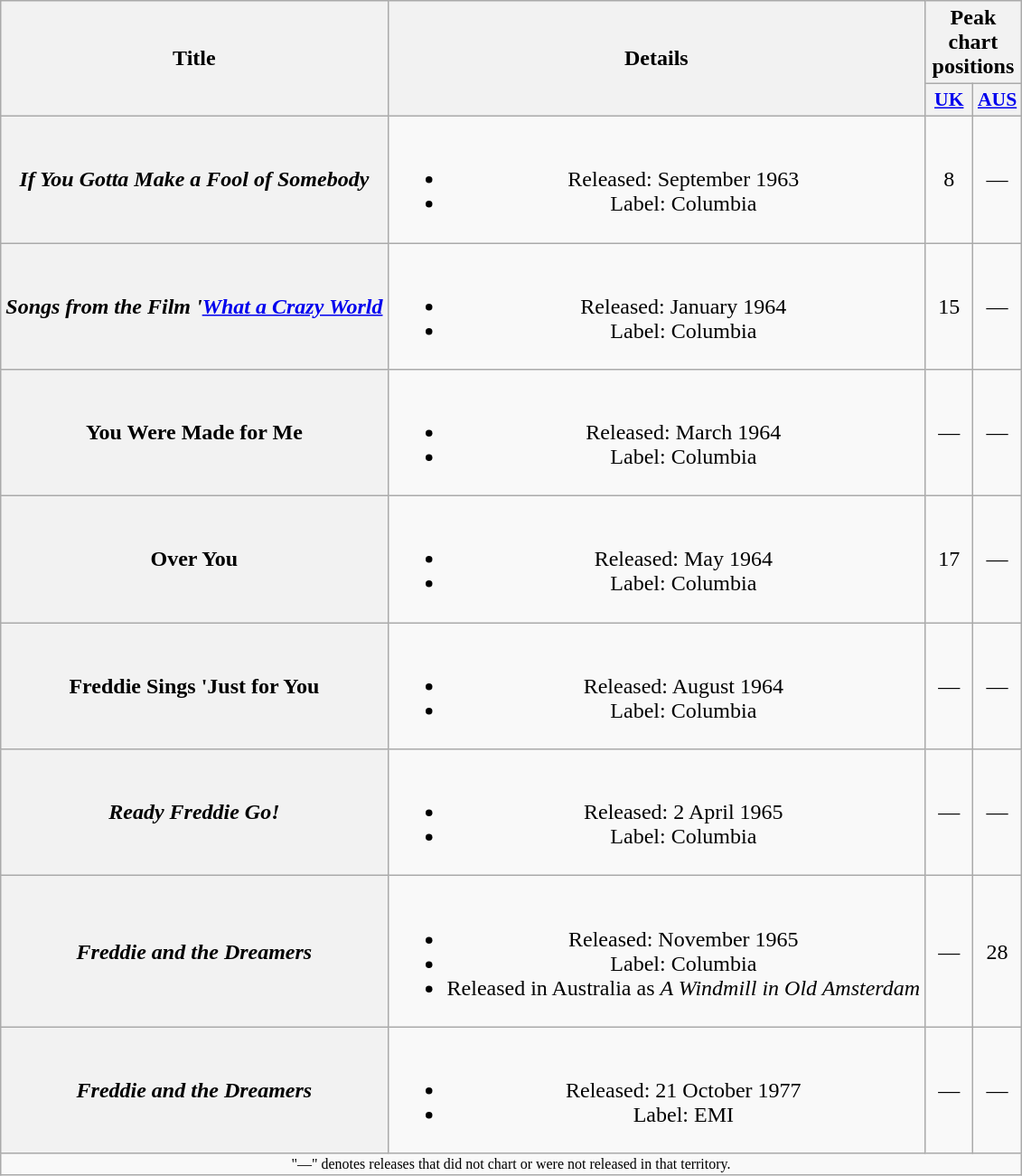<table class="wikitable plainrowheaders" style="text-align:center;">
<tr>
<th rowspan="2" scope="col">Title</th>
<th rowspan="2" scope="col">Details</th>
<th colspan="2" scope="col">Peak chart<br>positions</th>
</tr>
<tr>
<th scope="col" style="width:2em;font-size:90%;"><a href='#'>UK</a><br></th>
<th scope="col" style="width:2em;font-size:90%;"><a href='#'>AUS</a><br></th>
</tr>
<tr>
<th scope="row"><em>If You Gotta Make a Fool of Somebody</em></th>
<td><br><ul><li>Released: September 1963</li><li>Label: Columbia</li></ul></td>
<td>8</td>
<td>—</td>
</tr>
<tr>
<th scope="row"><em>Songs from the Film '<a href='#'>What a Crazy World</a><strong></th>
<td><br><ul><li>Released: January 1964</li><li>Label: Columbia</li></ul></td>
<td>15</td>
<td>—</td>
</tr>
<tr>
<th scope="row"></em>You Were Made for Me<em></th>
<td><br><ul><li>Released: March 1964</li><li>Label: Columbia</li></ul></td>
<td>—</td>
<td>—</td>
</tr>
<tr>
<th scope="row"></em>Over You<em></th>
<td><br><ul><li>Released: May 1964</li><li>Label: Columbia</li></ul></td>
<td>17</td>
<td>—</td>
</tr>
<tr>
<th scope="row"></em>Freddie Sings 'Just for You</strong></th>
<td><br><ul><li>Released: August 1964</li><li>Label: Columbia</li></ul></td>
<td>—</td>
<td>—</td>
</tr>
<tr>
<th scope="row"><em>Ready Freddie Go!</em></th>
<td><br><ul><li>Released: 2 April 1965</li><li>Label: Columbia</li></ul></td>
<td>—</td>
<td>—</td>
</tr>
<tr>
<th scope="row"><em>Freddie and the Dreamers</em></th>
<td><br><ul><li>Released: November 1965</li><li>Label: Columbia</li><li>Released in Australia as <em>A Windmill in Old Amsterdam</em></li></ul></td>
<td>—</td>
<td>28</td>
</tr>
<tr>
<th scope="row"><em>Freddie and the Dreamers</em></th>
<td><br><ul><li>Released: 21 October 1977</li><li>Label: EMI</li></ul></td>
<td>—</td>
<td>—</td>
</tr>
<tr>
<td colspan="4" style="font-size:8pt">"—" denotes releases that did not chart or were not released in that territory.</td>
</tr>
</table>
